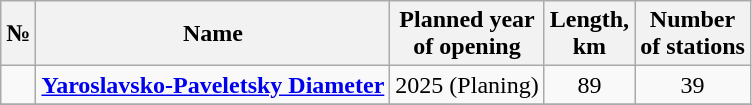<table class=wikitable style="text-align:center">
<tr>
<th>№</th>
<th>Name</th>
<th>Planned year<br> of opening</th>
<th>Length,<br>km</th>
<th>Number<br>of stations</th>
</tr>
<tr>
<td></td>
<td><a href='#'><strong>Yaroslavsko-Paveletsky Diameter</strong></a></td>
<td>2025 (Planing)</td>
<td>89</td>
<td>39</td>
</tr>
<tr>
</tr>
</table>
